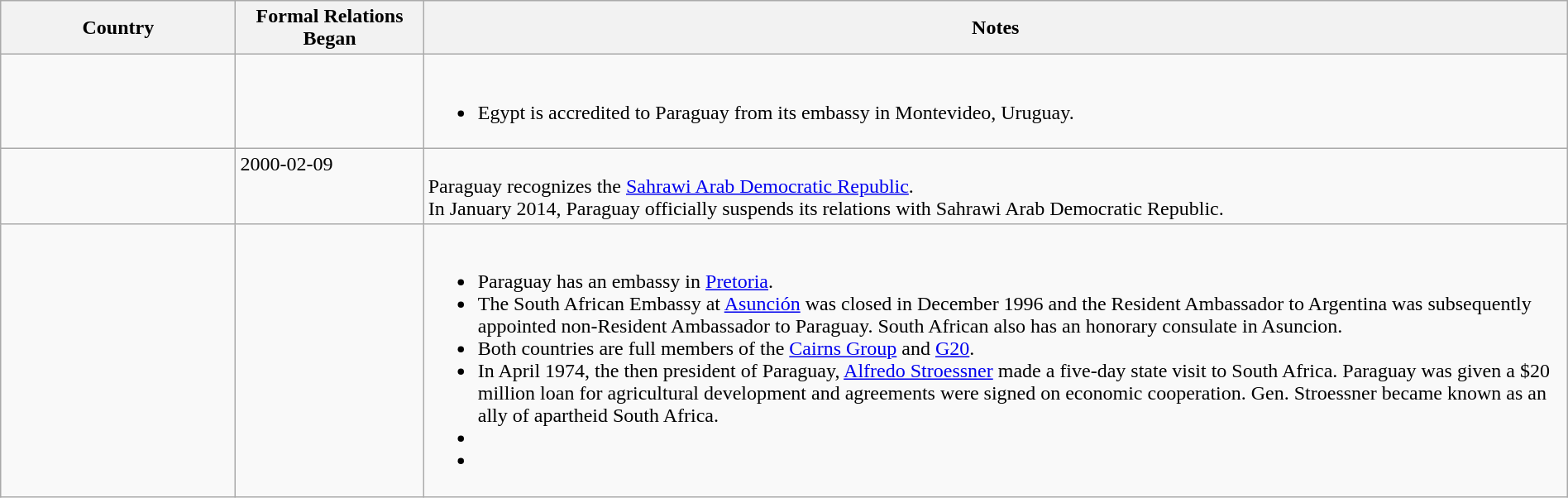<table class="wikitable sortable" style="width:100%; margin:auto;">
<tr>
<th style="width:15%;">Country</th>
<th style="width:12%;">Formal Relations Began</th>
<th>Notes</th>
</tr>
<tr valign="top">
<td></td>
<td></td>
<td><br><ul><li>Egypt is accredited to Paraguay from its embassy in Montevideo, Uruguay.</li></ul></td>
</tr>
<tr valign="top">
<td></td>
<td>2000-02-09</td>
<td><br>Paraguay recognizes the <a href='#'>Sahrawi Arab Democratic Republic</a>.<br>In January 2014, Paraguay officially suspends its relations with Sahrawi Arab Democratic Republic.</td>
</tr>
<tr valign="top">
<td></td>
<td></td>
<td><br><ul><li>Paraguay has an embassy in <a href='#'>Pretoria</a>.</li><li>The South African Embassy at <a href='#'>Asunción</a> was closed in December 1996 and the Resident Ambassador to Argentina was subsequently appointed non-Resident Ambassador to Paraguay.  South African also has an honorary consulate in Asuncion.</li><li>Both countries are full members of the <a href='#'>Cairns Group</a> and <a href='#'>G20</a>.</li><li>In April 1974, the then president of Paraguay, <a href='#'>Alfredo Stroessner</a> made a five-day state visit to South Africa. Paraguay was given a $20 million loan for agricultural development and agreements were signed on economic cooperation. Gen. Stroessner became known as an ally of apartheid South Africa.</li><li> </li><li></li></ul></td>
</tr>
</table>
